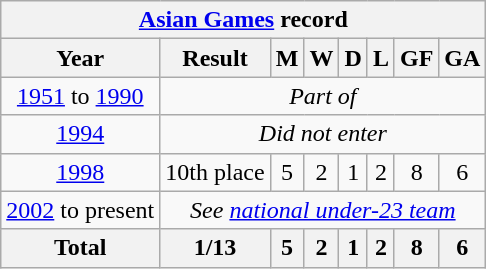<table class="wikitable" style="text-align: center;">
<tr>
<th colspan=8><a href='#'>Asian Games</a> record</th>
</tr>
<tr>
<th>Year</th>
<th>Result</th>
<th>M</th>
<th>W</th>
<th>D</th>
<th>L</th>
<th>GF</th>
<th>GA</th>
</tr>
<tr>
<td> <a href='#'>1951</a> to  <a href='#'>1990</a></td>
<td colspan=7><em>Part of </em></td>
</tr>
<tr>
<td> <a href='#'>1994</a></td>
<td colspan=7><em>Did not enter</em></td>
</tr>
<tr>
<td> <a href='#'>1998</a></td>
<td>10th place</td>
<td>5</td>
<td>2</td>
<td>1</td>
<td>2</td>
<td>8</td>
<td>6</td>
</tr>
<tr>
<td> <a href='#'>2002</a> to present</td>
<td colspan=7><em>See <a href='#'>national under-23 team</a></em></td>
</tr>
<tr>
<th>Total</th>
<th>1/13</th>
<th>5</th>
<th>2</th>
<th>1</th>
<th>2</th>
<th>8</th>
<th>6</th>
</tr>
</table>
